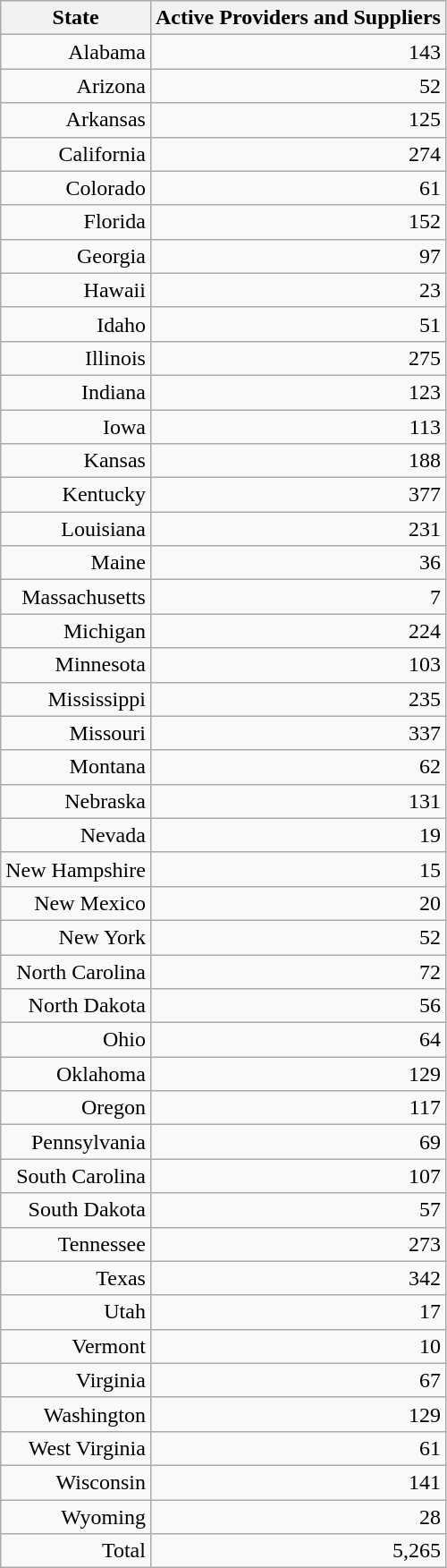<table class="wikitable sortable" style="text-align:right">
<tr>
<th scope="col">State</th>
<th scope="col">Active Providers and Suppliers</th>
</tr>
<tr>
<td>Alabama</td>
<td>143</td>
</tr>
<tr>
<td>Arizona</td>
<td>52</td>
</tr>
<tr>
<td>Arkansas</td>
<td>125</td>
</tr>
<tr>
<td>California</td>
<td>274</td>
</tr>
<tr>
<td>Colorado</td>
<td>61</td>
</tr>
<tr>
<td>Florida</td>
<td>152</td>
</tr>
<tr>
<td>Georgia</td>
<td>97</td>
</tr>
<tr>
<td>Hawaii</td>
<td>23</td>
</tr>
<tr>
<td>Idaho</td>
<td>51</td>
</tr>
<tr>
<td>Illinois</td>
<td>275</td>
</tr>
<tr>
<td>Indiana</td>
<td>123</td>
</tr>
<tr>
<td>Iowa</td>
<td>113</td>
</tr>
<tr>
<td>Kansas</td>
<td>188</td>
</tr>
<tr>
<td>Kentucky</td>
<td>377</td>
</tr>
<tr>
<td>Louisiana</td>
<td>231</td>
</tr>
<tr>
<td>Maine</td>
<td>36</td>
</tr>
<tr>
<td>Massachusetts</td>
<td>7</td>
</tr>
<tr>
<td>Michigan</td>
<td>224</td>
</tr>
<tr>
<td>Minnesota</td>
<td>103</td>
</tr>
<tr>
<td>Mississippi</td>
<td>235</td>
</tr>
<tr>
<td>Missouri</td>
<td>337</td>
</tr>
<tr>
<td>Montana</td>
<td>62</td>
</tr>
<tr>
<td>Nebraska</td>
<td>131</td>
</tr>
<tr>
<td>Nevada</td>
<td>19</td>
</tr>
<tr>
<td>New Hampshire</td>
<td>15</td>
</tr>
<tr>
<td>New Mexico</td>
<td>20</td>
</tr>
<tr>
<td>New York</td>
<td>52</td>
</tr>
<tr>
<td>North Carolina</td>
<td>72</td>
</tr>
<tr>
<td>North Dakota</td>
<td>56</td>
</tr>
<tr>
<td>Ohio</td>
<td>64</td>
</tr>
<tr>
<td>Oklahoma</td>
<td>129</td>
</tr>
<tr>
<td>Oregon</td>
<td>117</td>
</tr>
<tr>
<td>Pennsylvania</td>
<td>69</td>
</tr>
<tr>
<td>South Carolina</td>
<td>107</td>
</tr>
<tr>
<td>South Dakota</td>
<td>57</td>
</tr>
<tr>
<td>Tennessee</td>
<td>273</td>
</tr>
<tr>
<td>Texas</td>
<td>342</td>
</tr>
<tr>
<td>Utah</td>
<td>17</td>
</tr>
<tr>
<td>Vermont</td>
<td>10</td>
</tr>
<tr>
<td>Virginia</td>
<td>67</td>
</tr>
<tr>
<td>Washington</td>
<td>129</td>
</tr>
<tr>
<td>West Virginia</td>
<td>61</td>
</tr>
<tr>
<td>Wisconsin</td>
<td>141</td>
</tr>
<tr>
<td>Wyoming</td>
<td>28</td>
</tr>
<tr class="sortbottom">
<td>Total</td>
<td>5,265</td>
</tr>
</table>
